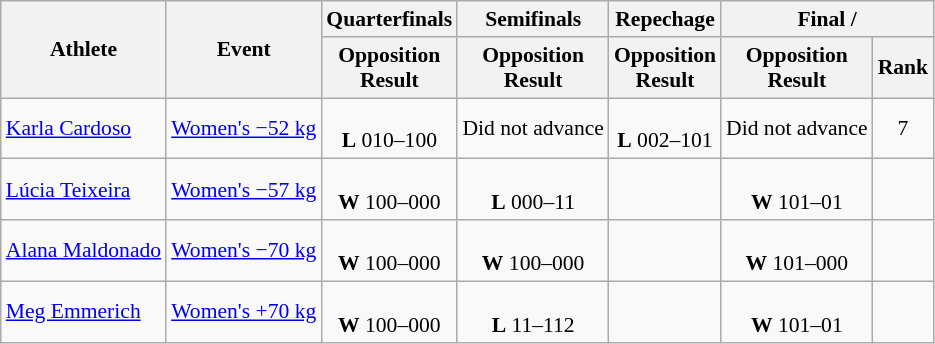<table class="wikitable" style="font-size:90%">
<tr>
<th rowspan="2">Athlete</th>
<th rowspan="2">Event</th>
<th>Quarterfinals</th>
<th>Semifinals</th>
<th>Repechage</th>
<th colspan="2">Final / </th>
</tr>
<tr>
<th>Opposition<br>Result</th>
<th>Opposition<br>Result</th>
<th>Opposition<br>Result</th>
<th>Opposition<br>Result</th>
<th>Rank</th>
</tr>
<tr align=center>
<td align=left><a href='#'>Karla Cardoso</a></td>
<td align=left><a href='#'>Women's −52 kg</a></td>
<td><br><strong>L</strong> 010–100</td>
<td>Did not advance</td>
<td><br> <strong>L</strong> 002–101</td>
<td>Did not advance</td>
<td>7</td>
</tr>
<tr align=center>
<td align=left><a href='#'>Lúcia Teixeira</a></td>
<td align=left><a href='#'>Women's −57 kg</a></td>
<td><br> <strong>W</strong> 100–000</td>
<td><br> <strong>L</strong> 000–11</td>
<td></td>
<td><br> <strong>W</strong> 101–01</td>
<td></td>
</tr>
<tr align=center>
<td align=left><a href='#'>Alana Maldonado</a></td>
<td align=left><a href='#'>Women's −70 kg</a></td>
<td><br> <strong>W</strong> 100–000</td>
<td><br> <strong>W</strong> 100–000</td>
<td></td>
<td><br> <strong>W</strong> 101–000</td>
<td></td>
</tr>
<tr align=center>
<td align=left><a href='#'>Meg Emmerich</a></td>
<td align=left><a href='#'>Women's +70 kg</a></td>
<td><br> <strong>W</strong> 100–000</td>
<td><br> <strong>L</strong> 11–112</td>
<td></td>
<td><br> <strong>W</strong> 101–01</td>
<td></td>
</tr>
</table>
